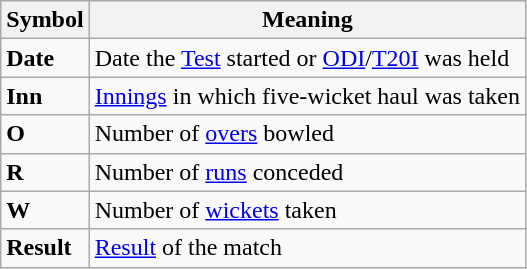<table class="wikitable">
<tr>
<th>Symbol</th>
<th>Meaning</th>
</tr>
<tr>
<td><strong>Date</strong></td>
<td>Date the <a href='#'>Test</a> started or <a href='#'>ODI</a>/<a href='#'>T20I</a> was held</td>
</tr>
<tr>
<td><strong>Inn</strong></td>
<td><a href='#'>Innings</a> in which five-wicket haul was taken</td>
</tr>
<tr>
<td><strong>O</strong></td>
<td>Number of <a href='#'>overs</a> bowled</td>
</tr>
<tr>
<td><strong>R</strong></td>
<td>Number of <a href='#'>runs</a> conceded</td>
</tr>
<tr>
<td><strong>W</strong></td>
<td>Number of <a href='#'>wickets</a> taken</td>
</tr>
<tr>
<td><strong>Result</strong></td>
<td><a href='#'>Result</a> of the match</td>
</tr>
</table>
